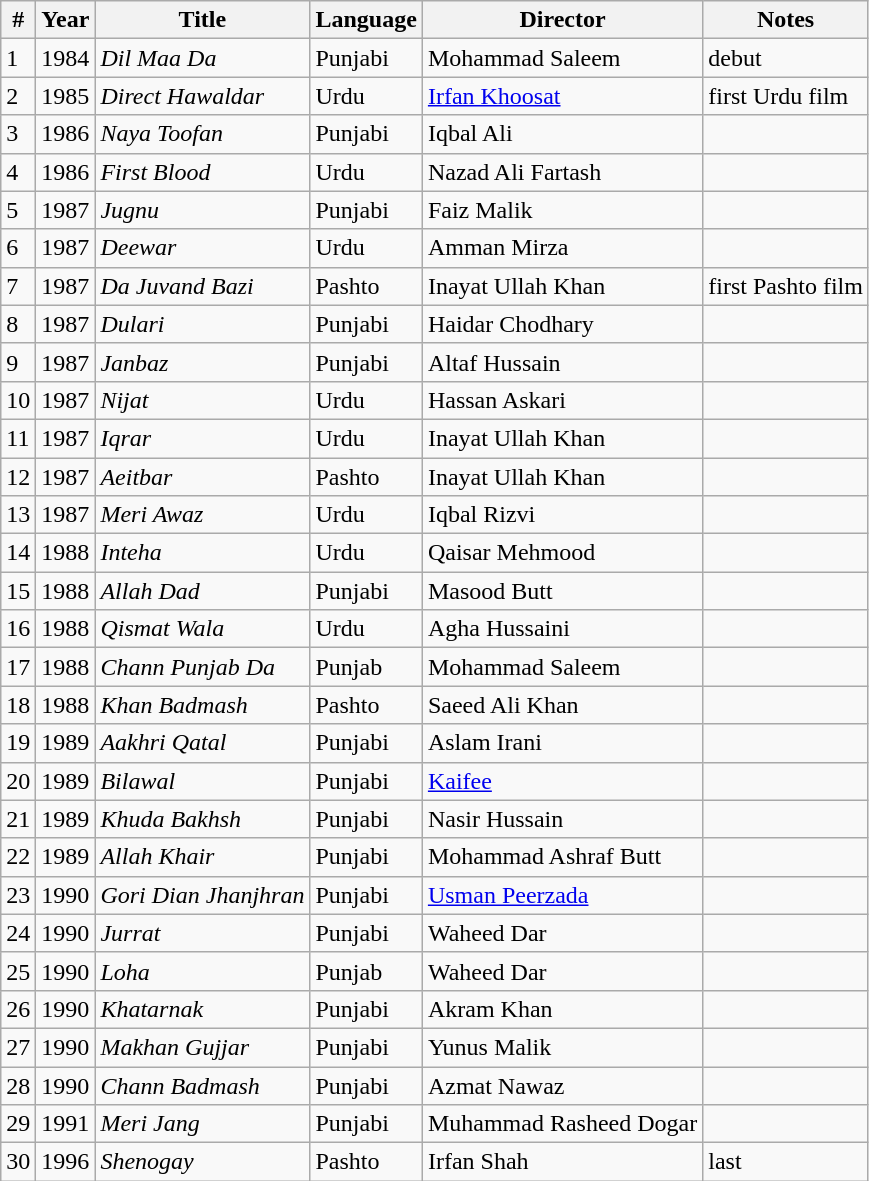<table class="wikitable sortable">
<tr>
<th>#</th>
<th>Year</th>
<th>Title</th>
<th>Language</th>
<th>Director</th>
<th>Notes</th>
</tr>
<tr>
<td>1</td>
<td>1984</td>
<td><em>Dil Maa Da</em></td>
<td>Punjabi</td>
<td>Mohammad Saleem</td>
<td>debut</td>
</tr>
<tr>
<td>2</td>
<td>1985</td>
<td><em>Direct Hawaldar</em></td>
<td>Urdu</td>
<td><a href='#'>Irfan Khoosat</a></td>
<td>first Urdu film</td>
</tr>
<tr>
<td>3</td>
<td>1986</td>
<td><em>Naya Toofan</em></td>
<td>Punjabi</td>
<td>Iqbal Ali</td>
<td></td>
</tr>
<tr>
<td>4</td>
<td>1986</td>
<td><em>First Blood</em></td>
<td>Urdu</td>
<td>Nazad Ali Fartash</td>
<td></td>
</tr>
<tr>
<td>5</td>
<td>1987</td>
<td><em>Jugnu</em></td>
<td>Punjabi</td>
<td>Faiz Malik</td>
<td></td>
</tr>
<tr>
<td>6</td>
<td>1987</td>
<td><em>Deewar</em></td>
<td>Urdu</td>
<td>Amman Mirza</td>
<td></td>
</tr>
<tr>
<td>7</td>
<td>1987</td>
<td><em>Da Juvand Bazi</em></td>
<td>Pashto</td>
<td>Inayat Ullah Khan</td>
<td>first Pashto film</td>
</tr>
<tr>
<td>8</td>
<td>1987</td>
<td><em>Dulari</em></td>
<td>Punjabi</td>
<td>Haidar Chodhary</td>
<td></td>
</tr>
<tr>
<td>9</td>
<td>1987</td>
<td><em>Janbaz</em></td>
<td>Punjabi</td>
<td>Altaf Hussain</td>
<td></td>
</tr>
<tr>
<td>10</td>
<td>1987</td>
<td><em>Nijat</em></td>
<td>Urdu</td>
<td>Hassan Askari</td>
<td></td>
</tr>
<tr>
<td>11</td>
<td>1987</td>
<td><em>Iqrar</em></td>
<td>Urdu</td>
<td>Inayat Ullah Khan</td>
<td></td>
</tr>
<tr>
<td>12</td>
<td>1987</td>
<td><em>Aeitbar</em></td>
<td>Pashto</td>
<td>Inayat Ullah Khan</td>
<td></td>
</tr>
<tr>
<td>13</td>
<td>1987</td>
<td><em>Meri Awaz</em></td>
<td>Urdu</td>
<td>Iqbal Rizvi</td>
<td></td>
</tr>
<tr>
<td>14</td>
<td>1988</td>
<td><em>Inteha</em></td>
<td>Urdu</td>
<td>Qaisar Mehmood</td>
<td></td>
</tr>
<tr>
<td>15</td>
<td>1988</td>
<td><em>Allah Dad</em></td>
<td>Punjabi</td>
<td>Masood Butt</td>
<td></td>
</tr>
<tr>
<td>16</td>
<td>1988</td>
<td><em>Qismat Wala</em></td>
<td>Urdu</td>
<td>Agha Hussaini</td>
<td></td>
</tr>
<tr>
<td>17</td>
<td>1988</td>
<td><em>Chann Punjab Da</em></td>
<td>Punjab</td>
<td>Mohammad Saleem</td>
<td></td>
</tr>
<tr>
<td>18</td>
<td>1988</td>
<td><em>Khan Badmash</em></td>
<td>Pashto</td>
<td>Saeed Ali Khan</td>
<td></td>
</tr>
<tr>
<td>19</td>
<td>1989</td>
<td><em>Aakhri Qatal</em></td>
<td>Punjabi</td>
<td>Aslam Irani</td>
<td></td>
</tr>
<tr>
<td>20</td>
<td>1989</td>
<td><em>Bilawal</em></td>
<td>Punjabi</td>
<td><a href='#'>Kaifee</a></td>
<td></td>
</tr>
<tr>
<td>21</td>
<td>1989</td>
<td><em>Khuda Bakhsh</em></td>
<td>Punjabi</td>
<td>Nasir Hussain</td>
<td></td>
</tr>
<tr>
<td>22</td>
<td>1989</td>
<td><em>Allah Khair</em></td>
<td>Punjabi</td>
<td>Mohammad Ashraf Butt</td>
<td></td>
</tr>
<tr>
<td>23</td>
<td>1990</td>
<td><em>Gori Dian Jhanjhran</em></td>
<td>Punjabi</td>
<td><a href='#'>Usman Peerzada</a></td>
<td></td>
</tr>
<tr>
<td>24</td>
<td>1990</td>
<td><em>Jurrat</em></td>
<td>Punjabi</td>
<td>Waheed Dar</td>
<td></td>
</tr>
<tr>
<td>25</td>
<td>1990</td>
<td><em>Loha</em></td>
<td>Punjab</td>
<td>Waheed Dar</td>
<td></td>
</tr>
<tr>
<td>26</td>
<td>1990</td>
<td><em>Khatarnak</em></td>
<td>Punjabi</td>
<td>Akram Khan</td>
<td></td>
</tr>
<tr>
<td>27</td>
<td>1990</td>
<td><em>Makhan Gujjar</em></td>
<td>Punjabi</td>
<td>Yunus Malik</td>
<td></td>
</tr>
<tr>
<td>28</td>
<td>1990</td>
<td><em>Chann Badmash</em></td>
<td>Punjabi</td>
<td>Azmat Nawaz</td>
<td></td>
</tr>
<tr>
<td>29</td>
<td>1991</td>
<td><em>Meri Jang</em></td>
<td>Punjabi</td>
<td>Muhammad Rasheed Dogar</td>
<td></td>
</tr>
<tr>
<td>30</td>
<td>1996</td>
<td><em>Shenogay</em></td>
<td>Pashto</td>
<td>Irfan Shah</td>
<td>last</td>
</tr>
</table>
